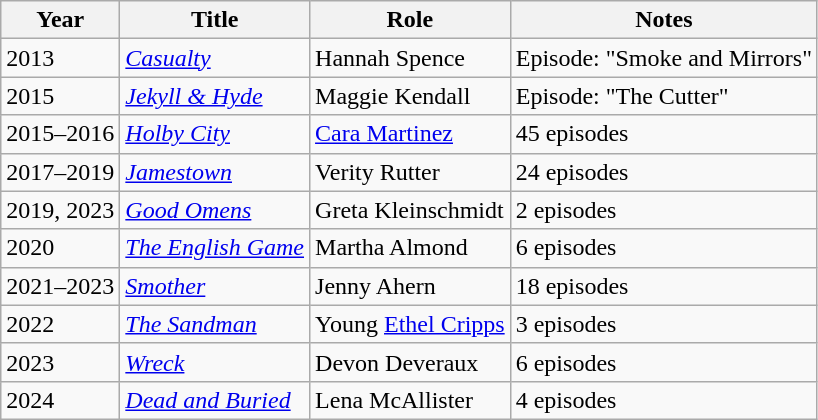<table class="wikitable sortable">
<tr>
<th>Year</th>
<th>Title</th>
<th>Role</th>
<th class="unsortable">Notes</th>
</tr>
<tr>
<td>2013</td>
<td><em><a href='#'>Casualty</a></em></td>
<td>Hannah Spence</td>
<td>Episode: "Smoke and Mirrors"</td>
</tr>
<tr>
<td>2015</td>
<td><em><a href='#'>Jekyll & Hyde</a></em></td>
<td>Maggie Kendall</td>
<td>Episode: "The Cutter"</td>
</tr>
<tr>
<td>2015–2016</td>
<td><em><a href='#'>Holby City</a></em></td>
<td><a href='#'>Cara Martinez</a></td>
<td>45 episodes</td>
</tr>
<tr>
<td>2017–2019</td>
<td><em><a href='#'>Jamestown</a></em></td>
<td>Verity Rutter</td>
<td>24 episodes</td>
</tr>
<tr>
<td>2019, 2023</td>
<td><em><a href='#'>Good Omens</a></em></td>
<td>Greta Kleinschmidt</td>
<td>2 episodes</td>
</tr>
<tr>
<td>2020</td>
<td><em><a href='#'>The English Game</a></em></td>
<td>Martha Almond</td>
<td>6 episodes</td>
</tr>
<tr>
<td>2021–2023</td>
<td><em><a href='#'>Smother</a></em></td>
<td>Jenny Ahern</td>
<td>18 episodes</td>
</tr>
<tr>
<td>2022</td>
<td><em><a href='#'>The Sandman</a></em></td>
<td>Young <a href='#'>Ethel Cripps</a></td>
<td>3 episodes</td>
</tr>
<tr>
<td>2023</td>
<td><em><a href='#'>Wreck</a></em></td>
<td>Devon Deveraux</td>
<td>6 episodes</td>
</tr>
<tr>
<td>2024</td>
<td><em><a href='#'>Dead and Buried</a></em></td>
<td>Lena McAllister</td>
<td>4 episodes</td>
</tr>
</table>
